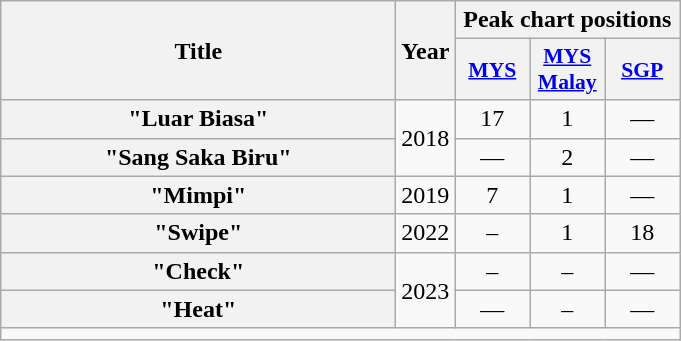<table class="wikitable plainrowheaders" style="text-align:center;">
<tr>
<th rowspan="2" scope="col" style="width:16em;">Title</th>
<th rowspan="2" scope="col">Year</th>
<th colspan="3">Peak chart positions</th>
</tr>
<tr>
<th scope="col" style="width:3em;font-size:90%;"><a href='#'>MYS</a><br></th>
<th scope="col" style="width:3em;font-size:90%;"><a href='#'>MYS<br>Malay</a><br></th>
<th scope="col" style="width:3em;font-size:90%;"><a href='#'>SGP</a><br></th>
</tr>
<tr>
<th scope="row">"Luar Biasa" </th>
<td rowspan="2">2018</td>
<td>17</td>
<td>1</td>
<td>—</td>
</tr>
<tr>
<th scope="row">"Sang Saka Biru" </th>
<td>—</td>
<td>2</td>
<td>—</td>
</tr>
<tr>
<th scope="row">"Mimpi" </th>
<td>2019</td>
<td>7</td>
<td>1</td>
<td>—</td>
</tr>
<tr>
<th scope="row">"Swipe"</th>
<td>2022</td>
<td>–</td>
<td>1</td>
<td>18</td>
</tr>
<tr>
<th scope="row">"Check"</th>
<td rowspan="2">2023</td>
<td>–</td>
<td>–</td>
<td>—</td>
</tr>
<tr>
<th scope="row">"Heat"</th>
<td>—</td>
<td>–</td>
<td>—</td>
</tr>
<tr>
<td colspan="5"></td>
</tr>
</table>
